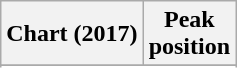<table class="wikitable sortable">
<tr>
<th>Chart (2017)</th>
<th>Peak <br> position</th>
</tr>
<tr>
</tr>
<tr>
</tr>
<tr>
</tr>
<tr>
</tr>
<tr>
</tr>
</table>
